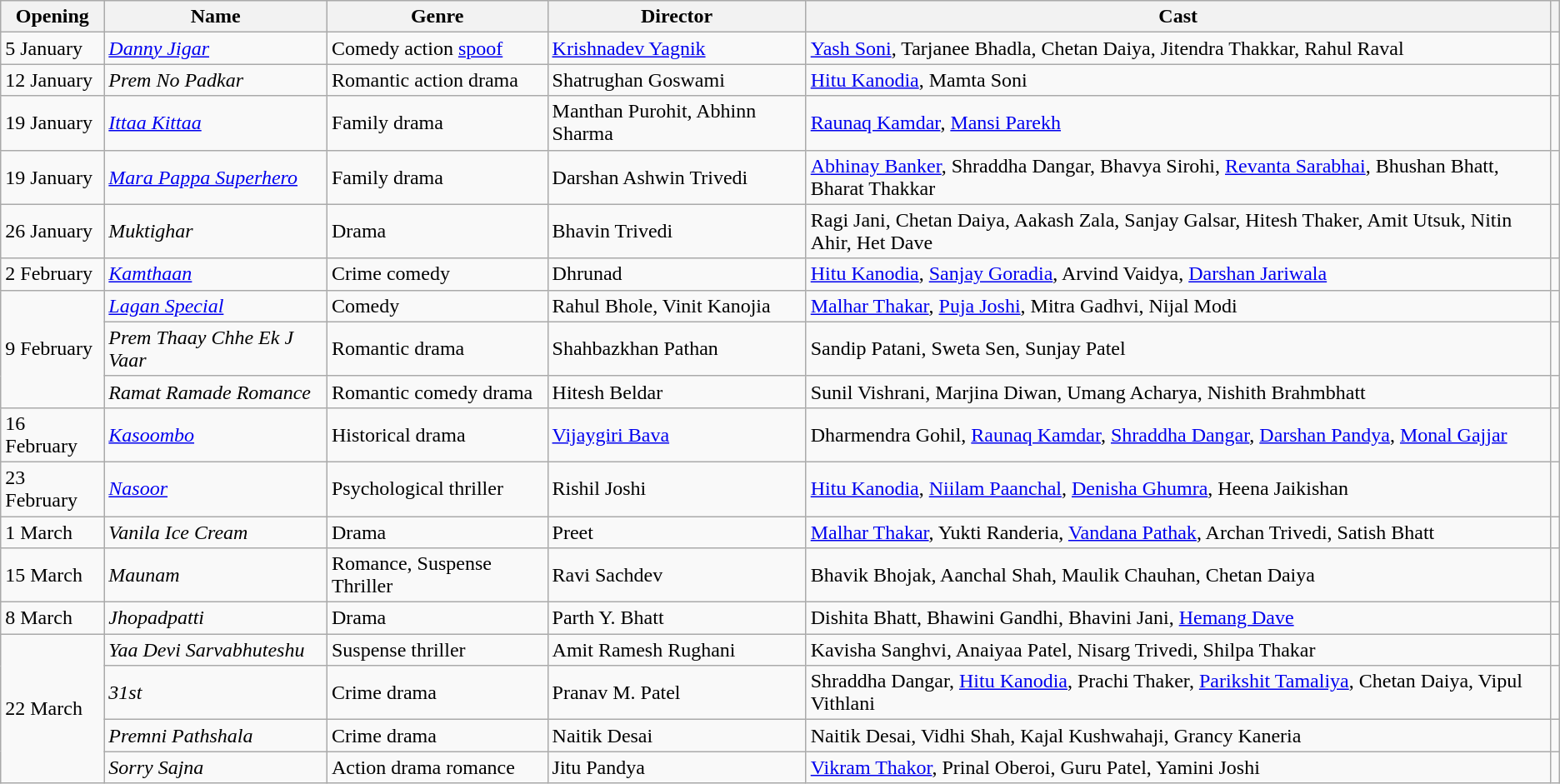<table class="wikitable sortable">
<tr>
<th>Opening</th>
<th>Name</th>
<th>Genre</th>
<th>Director</th>
<th>Cast</th>
<th></th>
</tr>
<tr>
<td>5 January</td>
<td><em><a href='#'>Danny Jigar</a></em></td>
<td>Comedy action <a href='#'>spoof</a></td>
<td><a href='#'>Krishnadev Yagnik</a></td>
<td><a href='#'>Yash Soni</a>, Tarjanee Bhadla, Chetan Daiya, Jitendra Thakkar, Rahul Raval</td>
<td></td>
</tr>
<tr>
<td>12 January</td>
<td><em>Prem No Padkar</em></td>
<td>Romantic action drama</td>
<td>Shatrughan Goswami</td>
<td><a href='#'>Hitu Kanodia</a>, Mamta Soni</td>
<td></td>
</tr>
<tr>
<td>19 January</td>
<td><em><a href='#'>Ittaa Kittaa</a></em></td>
<td>Family drama</td>
<td>Manthan Purohit, Abhinn Sharma</td>
<td><a href='#'>Raunaq Kamdar</a>, <a href='#'>Mansi Parekh</a></td>
<td></td>
</tr>
<tr>
<td>19 January</td>
<td><em><a href='#'>Mara Pappa Superhero</a></em></td>
<td>Family drama</td>
<td>Darshan Ashwin Trivedi</td>
<td><a href='#'>Abhinay Banker</a>, Shraddha Dangar, Bhavya Sirohi, <a href='#'>Revanta Sarabhai</a>,  Bhushan Bhatt, Bharat Thakkar</td>
<td></td>
</tr>
<tr>
<td>26 January</td>
<td><em>Muktighar</em></td>
<td>Drama</td>
<td>Bhavin Trivedi</td>
<td>Ragi Jani, Chetan Daiya, Aakash Zala, Sanjay Galsar, Hitesh Thaker, Amit Utsuk, Nitin Ahir, Het Dave</td>
<td></td>
</tr>
<tr>
<td>2 February</td>
<td><em><a href='#'>Kamthaan</a></em></td>
<td>Crime comedy</td>
<td>Dhrunad</td>
<td><a href='#'>Hitu Kanodia</a>, <a href='#'>Sanjay Goradia</a>, Arvind Vaidya, <a href='#'>Darshan Jariwala</a></td>
<td></td>
</tr>
<tr>
<td rowspan="3">9 February</td>
<td><em><a href='#'>Lagan Special</a></em></td>
<td>Comedy</td>
<td>Rahul Bhole, Vinit Kanojia</td>
<td><a href='#'>Malhar Thakar</a>, <a href='#'>Puja Joshi</a>, Mitra Gadhvi, Nijal Modi</td>
<td></td>
</tr>
<tr>
<td><em>Prem Thaay Chhe Ek J Vaar</em></td>
<td>Romantic drama</td>
<td>Shahbazkhan Pathan</td>
<td>Sandip Patani, Sweta Sen, Sunjay Patel</td>
<td></td>
</tr>
<tr>
<td><em>Ramat Ramade Romance</em></td>
<td>Romantic comedy drama</td>
<td>Hitesh Beldar</td>
<td>Sunil Vishrani, Marjina Diwan, Umang Acharya, Nishith Brahmbhatt</td>
<td></td>
</tr>
<tr>
<td>16 February</td>
<td><em><a href='#'>Kasoombo</a></em></td>
<td>Historical drama</td>
<td><a href='#'>Vijaygiri Bava</a></td>
<td>Dharmendra Gohil, <a href='#'>Raunaq Kamdar</a>, <a href='#'>Shraddha Dangar</a>, <a href='#'>Darshan Pandya</a>, <a href='#'>Monal Gajjar</a></td>
<td></td>
</tr>
<tr>
<td>23 February</td>
<td><em><a href='#'>Nasoor</a></em></td>
<td>Psychological thriller</td>
<td>Rishil Joshi</td>
<td><a href='#'>Hitu Kanodia</a>, <a href='#'>Niilam Paanchal</a>, <a href='#'>Denisha Ghumra</a>, Heena Jaikishan</td>
<td></td>
</tr>
<tr>
<td>1 March</td>
<td><em>Vanila Ice Cream</em></td>
<td>Drama</td>
<td>Preet</td>
<td><a href='#'>Malhar Thakar</a>, Yukti Randeria, <a href='#'>Vandana Pathak</a>, Archan Trivedi, Satish Bhatt</td>
<td></td>
</tr>
<tr>
<td>15 March</td>
<td><em>Maunam</em></td>
<td>Romance, Suspense Thriller</td>
<td>Ravi Sachdev</td>
<td>Bhavik Bhojak, Aanchal Shah, Maulik Chauhan, Chetan Daiya</td>
<td></td>
</tr>
<tr>
<td>8 March</td>
<td><em>Jhopadpatti</em></td>
<td>Drama</td>
<td>Parth Y. Bhatt</td>
<td>Dishita Bhatt, Bhawini Gandhi, Bhavini Jani, <a href='#'>Hemang Dave</a></td>
<td></td>
</tr>
<tr>
<td rowspan="4">22 March</td>
<td><em>Yaa Devi Sarvabhuteshu</em></td>
<td>Suspense thriller</td>
<td>Amit Ramesh Rughani</td>
<td>Kavisha Sanghvi, Anaiyaa Patel, Nisarg Trivedi, Shilpa Thakar</td>
<td></td>
</tr>
<tr>
<td><em>31st</em></td>
<td>Crime drama</td>
<td>Pranav M. Patel</td>
<td>Shraddha Dangar, <a href='#'>Hitu Kanodia</a>, Prachi Thaker, <a href='#'>Parikshit Tamaliya</a>, Chetan Daiya, Vipul Vithlani</td>
<td></td>
</tr>
<tr>
<td><em>Premni Pathshala</em></td>
<td>Crime drama</td>
<td>Naitik Desai</td>
<td>Naitik Desai, Vidhi Shah, Kajal Kushwahaji, Grancy Kaneria</td>
<td></td>
</tr>
<tr>
<td><em>Sorry Sajna</em></td>
<td>Action drama romance</td>
<td>Jitu Pandya</td>
<td><a href='#'>Vikram Thakor</a>, Prinal Oberoi, Guru Patel, Yamini Joshi</td>
<td></td>
</tr>
</table>
